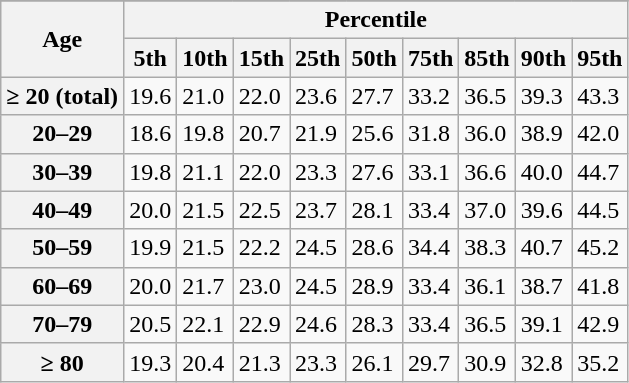<table class="wikitable plainrowheaders">
<tr>
</tr>
<tr>
<th scope="col" rowspan="2">Age</th>
<th scope="colgroup" colspan="9">Percentile</th>
</tr>
<tr>
<th scope="col">5th</th>
<th scope="col">10th</th>
<th scope="col">15th</th>
<th scope="col">25th</th>
<th scope="col">50th</th>
<th scope="col">75th</th>
<th scope="col">85th</th>
<th scope="col">90th</th>
<th scope="col">95th</th>
</tr>
<tr>
<th scope="row" style="text-align:center">≥ 20 (total)</th>
<td>19.6</td>
<td>21.0</td>
<td>22.0</td>
<td>23.6</td>
<td>27.7</td>
<td>33.2</td>
<td>36.5</td>
<td>39.3</td>
<td>43.3</td>
</tr>
<tr>
<th scope="row" style="text-align:center" class="nowrap">20–29</th>
<td>18.6</td>
<td>19.8</td>
<td>20.7</td>
<td>21.9</td>
<td>25.6</td>
<td>31.8</td>
<td>36.0</td>
<td>38.9</td>
<td>42.0</td>
</tr>
<tr>
<th scope="row" style="text-align:center">30–39</th>
<td>19.8</td>
<td>21.1</td>
<td>22.0</td>
<td>23.3</td>
<td>27.6</td>
<td>33.1</td>
<td>36.6</td>
<td>40.0</td>
<td>44.7</td>
</tr>
<tr>
<th scope="row" style="text-align:center">40–49</th>
<td>20.0</td>
<td>21.5</td>
<td>22.5</td>
<td>23.7</td>
<td>28.1</td>
<td>33.4</td>
<td>37.0</td>
<td>39.6</td>
<td>44.5</td>
</tr>
<tr>
<th scope="row" style="text-align:center">50–59</th>
<td>19.9</td>
<td>21.5</td>
<td>22.2</td>
<td>24.5</td>
<td>28.6</td>
<td>34.4</td>
<td>38.3</td>
<td>40.7</td>
<td>45.2</td>
</tr>
<tr>
<th scope="row" style="text-align:center">60–69</th>
<td>20.0</td>
<td>21.7</td>
<td>23.0</td>
<td>24.5</td>
<td>28.9</td>
<td>33.4</td>
<td>36.1</td>
<td>38.7</td>
<td>41.8</td>
</tr>
<tr>
<th scope="row" style="text-align:center">70–79</th>
<td>20.5</td>
<td>22.1</td>
<td>22.9</td>
<td>24.6</td>
<td>28.3</td>
<td>33.4</td>
<td>36.5</td>
<td>39.1</td>
<td>42.9</td>
</tr>
<tr>
<th scope="row" style="text-align:center">≥ 80</th>
<td>19.3</td>
<td>20.4</td>
<td>21.3</td>
<td>23.3</td>
<td>26.1</td>
<td>29.7</td>
<td>30.9</td>
<td>32.8</td>
<td>35.2</td>
</tr>
</table>
